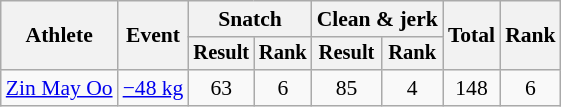<table class="wikitable" style="font-size:90%">
<tr>
<th rowspan="2">Athlete</th>
<th rowspan="2">Event</th>
<th colspan="2">Snatch</th>
<th colspan="2">Clean & jerk</th>
<th rowspan="2">Total</th>
<th rowspan="2">Rank</th>
</tr>
<tr style="font-size:95%">
<th>Result</th>
<th>Rank</th>
<th>Result</th>
<th>Rank</th>
</tr>
<tr align=center>
<td align=left><a href='#'>Zin May Oo</a></td>
<td align=left><a href='#'>−48 kg</a></td>
<td>63</td>
<td>6</td>
<td>85</td>
<td>4</td>
<td>148</td>
<td>6</td>
</tr>
</table>
